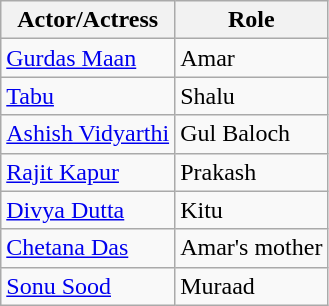<table class="wikitable">
<tr>
<th>Actor/Actress</th>
<th>Role</th>
</tr>
<tr>
<td><a href='#'>Gurdas Maan</a></td>
<td>Amar</td>
</tr>
<tr>
<td><a href='#'>Tabu</a></td>
<td>Shalu</td>
</tr>
<tr>
<td><a href='#'>Ashish Vidyarthi</a></td>
<td>Gul Baloch</td>
</tr>
<tr>
<td><a href='#'>Rajit Kapur</a></td>
<td>Prakash</td>
</tr>
<tr>
<td><a href='#'>Divya Dutta</a></td>
<td>Kitu</td>
</tr>
<tr>
<td><a href='#'>Chetana Das</a></td>
<td>Amar's mother</td>
</tr>
<tr>
<td><a href='#'>Sonu Sood</a></td>
<td>Muraad</td>
</tr>
</table>
